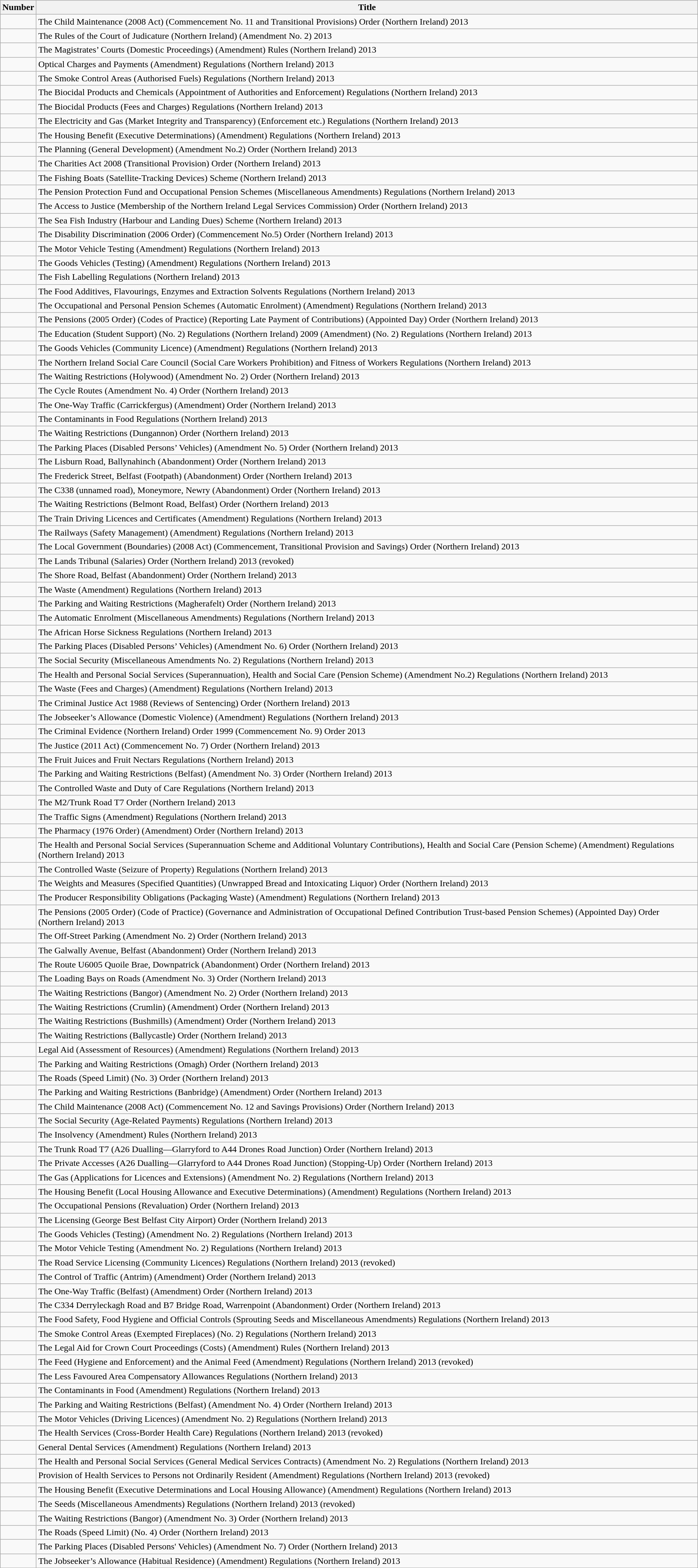<table class="wikitable collapsible">
<tr>
<th>Number</th>
<th>Title</th>
</tr>
<tr>
<td></td>
<td>The Child Maintenance (2008 Act) (Commencement No. 11 and Transitional Provisions) Order (Northern Ireland) 2013</td>
</tr>
<tr>
<td></td>
<td>The Rules of the Court of Judicature (Northern Ireland) (Amendment No. 2) 2013</td>
</tr>
<tr>
<td></td>
<td>The Magistrates’ Courts (Domestic Proceedings) (Amendment) Rules (Northern Ireland) 2013</td>
</tr>
<tr>
<td></td>
<td>Optical Charges and Payments (Amendment) Regulations (Northern Ireland) 2013</td>
</tr>
<tr>
<td></td>
<td>The Smoke Control Areas (Authorised Fuels) Regulations (Northern Ireland) 2013</td>
</tr>
<tr>
<td></td>
<td>The Biocidal Products and Chemicals (Appointment of Authorities and Enforcement) Regulations (Northern Ireland) 2013</td>
</tr>
<tr>
<td></td>
<td>The Biocidal Products (Fees and Charges) Regulations (Northern Ireland) 2013</td>
</tr>
<tr>
<td></td>
<td>The Electricity and Gas (Market Integrity and Transparency) (Enforcement etc.) Regulations (Northern Ireland) 2013</td>
</tr>
<tr>
<td></td>
<td>The Housing Benefit (Executive Determinations) (Amendment) Regulations (Northern Ireland) 2013</td>
</tr>
<tr>
<td></td>
<td>The Planning (General Development) (Amendment No.2) Order (Northern Ireland) 2013</td>
</tr>
<tr>
<td></td>
<td>The Charities Act 2008 (Transitional Provision) Order (Northern Ireland) 2013</td>
</tr>
<tr>
<td></td>
<td>The Fishing Boats (Satellite-Tracking Devices) Scheme (Northern Ireland) 2013</td>
</tr>
<tr>
<td></td>
<td>The Pension Protection Fund and Occupational Pension Schemes (Miscellaneous Amendments) Regulations (Northern Ireland) 2013</td>
</tr>
<tr>
<td></td>
<td>The Access to Justice (Membership of the Northern Ireland Legal Services Commission) Order (Northern Ireland) 2013</td>
</tr>
<tr>
<td></td>
<td>The Sea Fish Industry (Harbour and Landing Dues) Scheme (Northern Ireland) 2013</td>
</tr>
<tr>
<td></td>
<td>The Disability Discrimination (2006 Order) (Commencement No.5) Order (Northern Ireland) 2013</td>
</tr>
<tr>
<td></td>
<td>The Motor Vehicle Testing (Amendment) Regulations (Northern Ireland) 2013</td>
</tr>
<tr>
<td></td>
<td>The Goods Vehicles (Testing) (Amendment) Regulations (Northern Ireland) 2013</td>
</tr>
<tr>
<td></td>
<td>The Fish Labelling Regulations (Northern Ireland) 2013</td>
</tr>
<tr>
<td></td>
<td>The Food Additives, Flavourings, Enzymes and Extraction Solvents Regulations (Northern Ireland) 2013</td>
</tr>
<tr>
<td></td>
<td>The Occupational and Personal Pension Schemes (Automatic Enrolment) (Amendment) Regulations (Northern Ireland) 2013</td>
</tr>
<tr>
<td></td>
<td>The Pensions (2005 Order) (Codes of Practice) (Reporting Late Payment of Contributions) (Appointed Day) Order (Northern Ireland) 2013</td>
</tr>
<tr>
<td></td>
<td>The Education (Student Support) (No. 2) Regulations (Northern Ireland) 2009 (Amendment) (No. 2) Regulations (Northern Ireland) 2013</td>
</tr>
<tr>
<td></td>
<td>The Goods Vehicles (Community Licence) (Amendment) Regulations (Northern Ireland) 2013</td>
</tr>
<tr>
<td></td>
<td>The Northern Ireland Social Care Council (Social Care Workers Prohibition) and Fitness of Workers Regulations (Northern Ireland) 2013</td>
</tr>
<tr>
<td></td>
<td>The Waiting Restrictions (Holywood) (Amendment No. 2) Order (Northern Ireland) 2013</td>
</tr>
<tr>
<td></td>
<td>The Cycle Routes (Amendment No. 4) Order (Northern Ireland) 2013</td>
</tr>
<tr>
<td></td>
<td>The One-Way Traffic (Carrickfergus) (Amendment) Order (Northern Ireland) 2013</td>
</tr>
<tr>
<td></td>
<td>The Contaminants in Food Regulations (Northern Ireland) 2013</td>
</tr>
<tr>
<td></td>
<td>The Waiting Restrictions (Dungannon) Order (Northern Ireland) 2013</td>
</tr>
<tr>
<td></td>
<td>The Parking Places (Disabled Persons’ Vehicles) (Amendment No. 5) Order (Northern Ireland) 2013</td>
</tr>
<tr>
<td></td>
<td>The Lisburn Road, Ballynahinch (Abandonment) Order (Northern Ireland) 2013</td>
</tr>
<tr>
<td></td>
<td>The Frederick Street, Belfast (Footpath) (Abandonment) Order (Northern Ireland) 2013</td>
</tr>
<tr>
<td></td>
<td>The C338 (unnamed road), Moneymore, Newry (Abandonment) Order (Northern Ireland) 2013</td>
</tr>
<tr>
<td></td>
<td>The Waiting Restrictions (Belmont Road, Belfast) Order (Northern Ireland) 2013</td>
</tr>
<tr>
<td></td>
<td>The Train Driving Licences and Certificates (Amendment) Regulations (Northern Ireland) 2013</td>
</tr>
<tr>
<td></td>
<td>The Railways (Safety Management) (Amendment) Regulations (Northern Ireland) 2013</td>
</tr>
<tr>
<td></td>
<td>The Local Government (Boundaries) (2008 Act) (Commencement, Transitional Provision and Savings) Order (Northern Ireland) 2013</td>
</tr>
<tr>
<td></td>
<td>The Lands Tribunal (Salaries) Order (Northern Ireland) 2013 (revoked)</td>
</tr>
<tr>
<td></td>
<td>The Shore Road, Belfast (Abandonment) Order (Northern Ireland) 2013</td>
</tr>
<tr>
<td></td>
<td>The Waste (Amendment) Regulations (Northern Ireland) 2013</td>
</tr>
<tr>
<td></td>
<td>The Parking and Waiting Restrictions (Magherafelt) Order (Northern Ireland) 2013</td>
</tr>
<tr>
<td></td>
<td>The Automatic Enrolment (Miscellaneous Amendments) Regulations (Northern Ireland) 2013</td>
</tr>
<tr>
<td></td>
<td>The African Horse Sickness Regulations (Northern Ireland) 2013</td>
</tr>
<tr>
<td></td>
<td>The Parking Places (Disabled Persons’ Vehicles) (Amendment No. 6) Order (Northern Ireland) 2013</td>
</tr>
<tr>
<td></td>
<td>The Social Security (Miscellaneous Amendments No. 2) Regulations (Northern Ireland) 2013</td>
</tr>
<tr>
<td></td>
<td>The Health and Personal Social Services (Superannuation), Health and Social Care (Pension Scheme) (Amendment No.2) Regulations (Northern Ireland) 2013</td>
</tr>
<tr>
<td></td>
<td>The Waste (Fees and Charges) (Amendment) Regulations (Northern Ireland) 2013</td>
</tr>
<tr>
<td></td>
<td>The Criminal Justice Act 1988 (Reviews of Sentencing) Order (Northern Ireland) 2013</td>
</tr>
<tr>
<td></td>
<td>The Jobseeker’s Allowance (Domestic Violence) (Amendment) Regulations (Northern Ireland) 2013</td>
</tr>
<tr>
<td></td>
<td>The Criminal Evidence (Northern Ireland) Order 1999 (Commencement No. 9) Order 2013</td>
</tr>
<tr>
<td></td>
<td>The Justice (2011 Act) (Commencement No. 7) Order (Northern Ireland) 2013</td>
</tr>
<tr>
<td></td>
<td>The Fruit Juices and Fruit Nectars Regulations (Northern Ireland) 2013</td>
</tr>
<tr>
<td></td>
<td>The Parking and Waiting Restrictions (Belfast) (Amendment No. 3) Order (Northern Ireland) 2013</td>
</tr>
<tr>
<td></td>
<td>The Controlled Waste and Duty of Care Regulations (Northern Ireland) 2013</td>
</tr>
<tr>
<td></td>
<td>The M2/Trunk Road T7 Order (Northern Ireland) 2013</td>
</tr>
<tr>
<td></td>
<td>The Traffic Signs (Amendment) Regulations (Northern Ireland) 2013</td>
</tr>
<tr>
<td></td>
<td>The Pharmacy (1976 Order) (Amendment) Order (Northern Ireland) 2013</td>
</tr>
<tr>
<td></td>
<td>The Health and Personal Social Services (Superannuation Scheme and Additional Voluntary Contributions), Health and Social Care (Pension Scheme) (Amendment) Regulations (Northern Ireland) 2013</td>
</tr>
<tr>
<td></td>
<td>The Controlled Waste (Seizure of Property) Regulations (Northern Ireland) 2013</td>
</tr>
<tr>
<td></td>
<td>The Weights and Measures (Specified Quantities) (Unwrapped Bread and Intoxicating Liquor) Order (Northern Ireland) 2013</td>
</tr>
<tr>
<td></td>
<td>The Producer Responsibility Obligations (Packaging Waste) (Amendment) Regulations (Northern Ireland) 2013</td>
</tr>
<tr>
<td></td>
<td>The Pensions (2005 Order) (Code of Practice) (Governance and Administration of Occupational Defined Contribution Trust-based Pension Schemes) (Appointed Day) Order (Northern Ireland) 2013</td>
</tr>
<tr>
<td></td>
<td>The Off-Street Parking (Amendment No. 2) Order (Northern Ireland) 2013</td>
</tr>
<tr>
<td></td>
<td>The Galwally Avenue, Belfast (Abandonment) Order (Northern Ireland) 2013</td>
</tr>
<tr>
<td></td>
<td>The Route U6005 Quoile Brae, Downpatrick (Abandonment) Order (Northern Ireland) 2013</td>
</tr>
<tr>
<td></td>
<td>The Loading Bays on Roads (Amendment No. 3) Order (Northern Ireland) 2013</td>
</tr>
<tr>
<td></td>
<td>The Waiting Restrictions (Bangor) (Amendment No. 2) Order (Northern Ireland) 2013</td>
</tr>
<tr>
<td></td>
<td>The Waiting Restrictions (Crumlin) (Amendment) Order (Northern Ireland) 2013</td>
</tr>
<tr>
<td></td>
<td>The Waiting Restrictions (Bushmills) (Amendment) Order (Northern Ireland) 2013</td>
</tr>
<tr>
<td></td>
<td>The Waiting Restrictions (Ballycastle) Order (Northern Ireland) 2013</td>
</tr>
<tr>
<td></td>
<td>Legal Aid (Assessment of Resources) (Amendment) Regulations (Northern Ireland) 2013</td>
</tr>
<tr>
<td></td>
<td>The Parking and Waiting Restrictions (Omagh) Order (Northern Ireland) 2013</td>
</tr>
<tr>
<td></td>
<td>The Roads (Speed Limit) (No. 3) Order (Northern Ireland) 2013</td>
</tr>
<tr>
<td></td>
<td>The Parking and Waiting Restrictions (Banbridge) (Amendment) Order (Northern Ireland) 2013</td>
</tr>
<tr>
<td></td>
<td>The Child Maintenance (2008 Act) (Commencement No. 12 and Savings Provisions) Order (Northern Ireland) 2013</td>
</tr>
<tr>
<td></td>
<td>The Social Security (Age-Related Payments) Regulations (Northern Ireland) 2013</td>
</tr>
<tr>
<td></td>
<td>The Insolvency (Amendment) Rules (Northern Ireland) 2013</td>
</tr>
<tr>
<td></td>
<td>The Trunk Road T7 (A26 Dualling—Glarryford to A44 Drones Road Junction) Order (Northern Ireland) 2013</td>
</tr>
<tr>
<td></td>
<td>The Private Accesses (A26 Dualling—Glarryford to A44 Drones Road Junction) (Stopping-Up) Order (Northern Ireland) 2013</td>
</tr>
<tr>
<td></td>
<td>The Gas (Applications for Licences and Extensions) (Amendment No. 2) Regulations (Northern Ireland) 2013</td>
</tr>
<tr>
<td></td>
<td>The Housing Benefit (Local Housing Allowance and Executive Determinations) (Amendment) Regulations (Northern Ireland) 2013</td>
</tr>
<tr>
<td></td>
<td>The Occupational Pensions (Revaluation) Order (Northern Ireland) 2013</td>
</tr>
<tr>
<td></td>
<td>The Licensing (George Best Belfast City Airport) Order (Northern Ireland) 2013</td>
</tr>
<tr>
<td></td>
<td>The Goods Vehicles (Testing) (Amendment No. 2) Regulations (Northern Ireland) 2013</td>
</tr>
<tr>
<td></td>
<td>The Motor Vehicle Testing (Amendment No. 2) Regulations (Northern Ireland) 2013</td>
</tr>
<tr>
<td></td>
<td>The Road Service Licensing (Community Licences) Regulations (Northern Ireland) 2013 (revoked)</td>
</tr>
<tr>
<td></td>
<td>The Control of Traffic (Antrim) (Amendment) Order (Northern Ireland) 2013</td>
</tr>
<tr>
<td></td>
<td>The One-Way Traffic (Belfast) (Amendment) Order (Northern Ireland) 2013</td>
</tr>
<tr>
<td></td>
<td>The C334 Derryleckagh Road and B7 Bridge Road, Warrenpoint (Abandonment) Order (Northern Ireland) 2013</td>
</tr>
<tr>
<td></td>
<td>The Food Safety, Food Hygiene and Official Controls (Sprouting Seeds and Miscellaneous Amendments) Regulations (Northern Ireland) 2013</td>
</tr>
<tr>
<td></td>
<td>The Smoke Control Areas (Exempted Fireplaces) (No. 2) Regulations (Northern Ireland) 2013</td>
</tr>
<tr>
<td></td>
<td>The Legal Aid for Crown Court Proceedings (Costs) (Amendment) Rules (Northern Ireland) 2013</td>
</tr>
<tr>
<td></td>
<td>The Feed (Hygiene and Enforcement) and the Animal Feed (Amendment) Regulations (Northern Ireland) 2013 (revoked)</td>
</tr>
<tr>
<td></td>
<td>The Less Favoured Area Compensatory Allowances Regulations (Northern Ireland) 2013</td>
</tr>
<tr>
<td></td>
<td>The Contaminants in Food (Amendment) Regulations (Northern Ireland) 2013</td>
</tr>
<tr>
<td></td>
<td>The Parking and Waiting Restrictions (Belfast) (Amendment No. 4) Order (Northern Ireland) 2013</td>
</tr>
<tr>
<td></td>
<td>The Motor Vehicles (Driving Licences) (Amendment No. 2) Regulations (Northern Ireland) 2013</td>
</tr>
<tr>
<td></td>
<td>The Health Services (Cross-Border Health Care) Regulations (Northern Ireland) 2013 (revoked)</td>
</tr>
<tr>
<td></td>
<td>General Dental Services (Amendment) Regulations (Northern Ireland) 2013</td>
</tr>
<tr>
<td></td>
<td>The Health and Personal Social Services (General Medical Services Contracts) (Amendment No. 2) Regulations (Northern Ireland) 2013</td>
</tr>
<tr>
<td></td>
<td>Provision of Health Services to Persons not Ordinarily Resident (Amendment) Regulations (Northern Ireland) 2013 (revoked)</td>
</tr>
<tr>
<td></td>
<td>The Housing Benefit (Executive Determinations and Local Housing Allowance) (Amendment) Regulations (Northern Ireland) 2013</td>
</tr>
<tr>
<td></td>
<td>The Seeds (Miscellaneous Amendments) Regulations (Northern Ireland) 2013 (revoked)</td>
</tr>
<tr>
<td></td>
<td>The Waiting Restrictions (Bangor) (Amendment No. 3) Order (Northern Ireland) 2013</td>
</tr>
<tr>
<td></td>
<td>The Roads (Speed Limit) (No. 4) Order (Northern Ireland) 2013</td>
</tr>
<tr>
<td></td>
<td>The Parking Places (Disabled Persons' Vehicles) (Amendment No. 7) Order (Northern Ireland) 2013</td>
</tr>
<tr>
<td></td>
<td>The Jobseeker’s Allowance (Habitual Residence) (Amendment) Regulations (Northern Ireland) 2013</td>
</tr>
</table>
